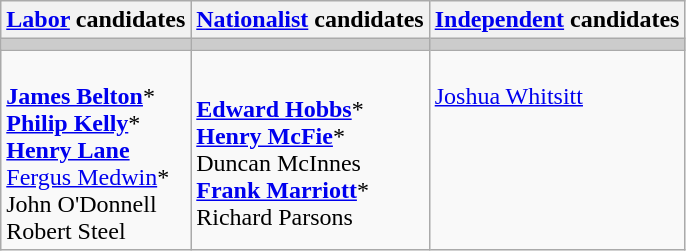<table class="wikitable">
<tr>
<th><a href='#'>Labor</a> candidates</th>
<th><a href='#'>Nationalist</a> candidates</th>
<th><a href='#'>Independent</a> candidates</th>
</tr>
<tr bgcolor="#cccccc">
<td></td>
<td></td>
<td></td>
</tr>
<tr>
<td><br><strong><a href='#'>James Belton</a></strong>*<br>
<strong><a href='#'>Philip Kelly</a></strong>*<br>
<strong><a href='#'>Henry Lane</a></strong><br>
<a href='#'>Fergus Medwin</a>*<br>
John O'Donnell<br>
Robert Steel</td>
<td><br><strong><a href='#'>Edward Hobbs</a></strong>*<br>
<strong><a href='#'>Henry McFie</a></strong>*<br>
Duncan McInnes<br>
<strong><a href='#'>Frank Marriott</a></strong>*<br>
Richard Parsons</td>
<td valign=top><br><a href='#'>Joshua Whitsitt</a></td>
</tr>
</table>
